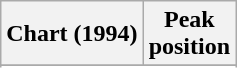<table class="wikitable plainrowheaders" style="text-align:center">
<tr>
<th>Chart (1994)</th>
<th>Peak<br>position</th>
</tr>
<tr>
</tr>
<tr>
</tr>
</table>
